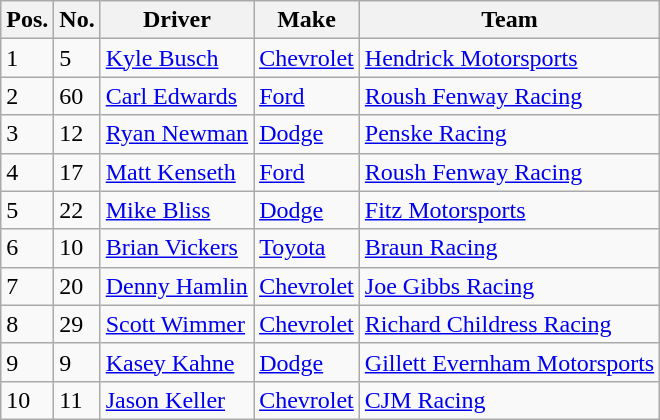<table class="wikitable">
<tr>
<th>Pos.</th>
<th>No.</th>
<th>Driver</th>
<th>Make</th>
<th>Team</th>
</tr>
<tr>
<td>1</td>
<td>5</td>
<td><a href='#'>Kyle Busch</a></td>
<td><a href='#'>Chevrolet</a></td>
<td><a href='#'>Hendrick Motorsports</a></td>
</tr>
<tr>
<td>2</td>
<td>60</td>
<td><a href='#'>Carl Edwards</a></td>
<td><a href='#'>Ford</a></td>
<td><a href='#'>Roush Fenway Racing</a></td>
</tr>
<tr>
<td>3</td>
<td>12</td>
<td><a href='#'>Ryan Newman</a></td>
<td><a href='#'>Dodge</a></td>
<td><a href='#'>Penske Racing</a></td>
</tr>
<tr>
<td>4</td>
<td>17</td>
<td><a href='#'>Matt Kenseth</a></td>
<td><a href='#'>Ford</a></td>
<td><a href='#'>Roush Fenway Racing</a></td>
</tr>
<tr>
<td>5</td>
<td>22</td>
<td><a href='#'>Mike Bliss</a></td>
<td><a href='#'>Dodge</a></td>
<td><a href='#'>Fitz Motorsports</a></td>
</tr>
<tr>
<td>6</td>
<td>10</td>
<td><a href='#'>Brian Vickers</a></td>
<td><a href='#'>Toyota</a></td>
<td><a href='#'>Braun Racing</a></td>
</tr>
<tr>
<td>7</td>
<td>20</td>
<td><a href='#'>Denny Hamlin</a></td>
<td><a href='#'>Chevrolet</a></td>
<td><a href='#'>Joe Gibbs Racing</a></td>
</tr>
<tr>
<td>8</td>
<td>29</td>
<td><a href='#'>Scott Wimmer</a></td>
<td><a href='#'>Chevrolet</a></td>
<td><a href='#'>Richard Childress Racing</a></td>
</tr>
<tr>
<td>9</td>
<td>9</td>
<td><a href='#'>Kasey Kahne</a></td>
<td><a href='#'>Dodge</a></td>
<td><a href='#'>Gillett Evernham Motorsports</a></td>
</tr>
<tr>
<td>10</td>
<td>11</td>
<td><a href='#'>Jason Keller</a></td>
<td><a href='#'>Chevrolet</a></td>
<td><a href='#'>CJM Racing</a></td>
</tr>
</table>
